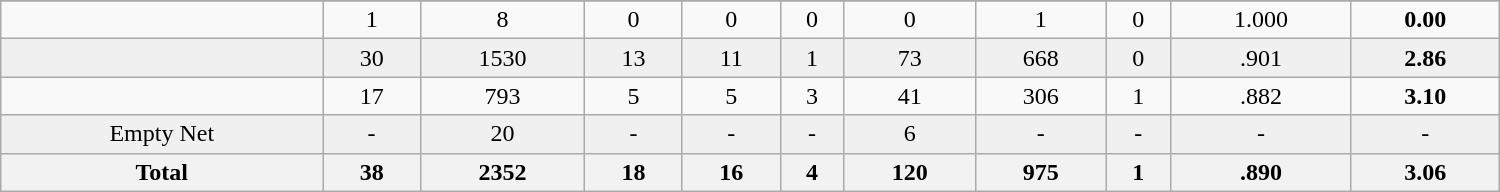<table class="wikitable sortable" width ="1000">
<tr align="center">
</tr>
<tr align="center" bgcolor="">
<td></td>
<td>1</td>
<td>8</td>
<td>0</td>
<td>0</td>
<td>0</td>
<td>0</td>
<td>1</td>
<td>0</td>
<td>1.000</td>
<td><strong>0.00</strong></td>
</tr>
<tr align="center" bgcolor="f0f0f0">
<td></td>
<td>30</td>
<td>1530</td>
<td>13</td>
<td>11</td>
<td>1</td>
<td>73</td>
<td>668</td>
<td>0</td>
<td>.901</td>
<td><strong>2.86</strong></td>
</tr>
<tr align="center" bgcolor="">
<td></td>
<td>17</td>
<td>793</td>
<td>5</td>
<td>5</td>
<td>3</td>
<td>41</td>
<td>306</td>
<td>1</td>
<td>.882</td>
<td><strong>3.10</strong></td>
</tr>
<tr align="center" bgcolor="f0f0f0">
<td>Empty Net</td>
<td>-</td>
<td>20</td>
<td>-</td>
<td>-</td>
<td>-</td>
<td>6</td>
<td>-</td>
<td>-</td>
<td>-</td>
<td>-</td>
</tr>
<tr>
<th>Total</th>
<th>38</th>
<th>2352</th>
<th>18</th>
<th>16</th>
<th>4</th>
<th>120</th>
<th>975</th>
<th>1</th>
<th>.890</th>
<th>3.06</th>
</tr>
</table>
